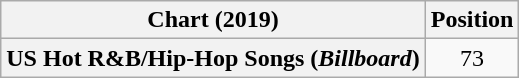<table class="wikitable plainrowheaders" style="text-align:center">
<tr>
<th scope="col">Chart (2019)</th>
<th scope="col">Position</th>
</tr>
<tr>
<th scope="row">US Hot R&B/Hip-Hop Songs (<em>Billboard</em>)</th>
<td>73</td>
</tr>
</table>
